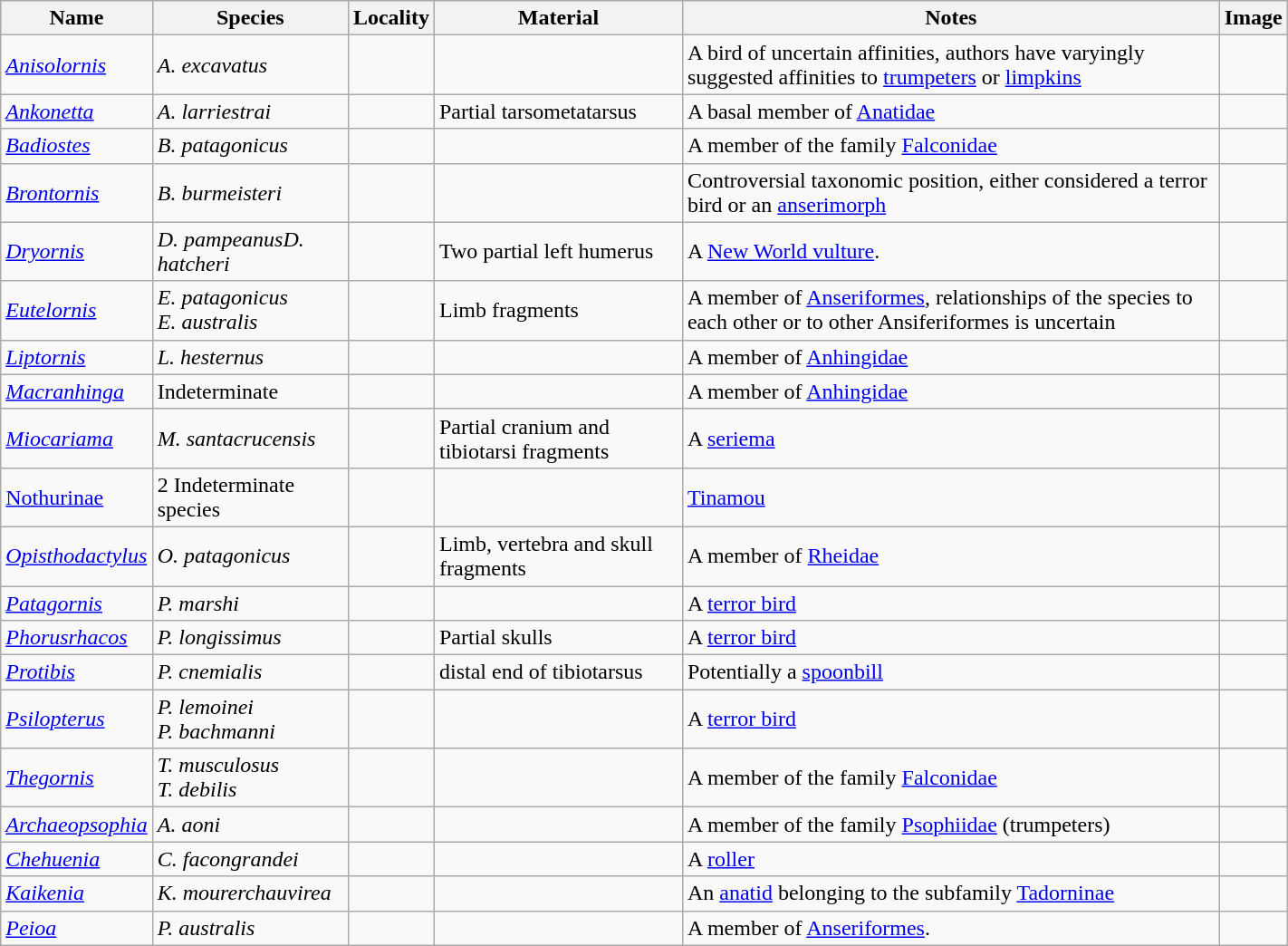<table class="wikitable" align="center" width="75%">
<tr>
<th>Name</th>
<th>Species</th>
<th>Locality</th>
<th>Material</th>
<th>Notes</th>
<th>Image</th>
</tr>
<tr>
<td><em><a href='#'>Anisolornis</a></em></td>
<td><em>A. excavatus</em></td>
<td></td>
<td></td>
<td>A bird of uncertain affinities, authors have varyingly suggested affinities to <a href='#'>trumpeters</a> or <a href='#'>limpkins</a></td>
<td></td>
</tr>
<tr>
<td><em><a href='#'>Ankonetta</a></em></td>
<td><em>A. larriestrai</em></td>
<td></td>
<td>Partial tarsometatarsus</td>
<td>A basal member of <a href='#'>Anatidae</a></td>
<td></td>
</tr>
<tr>
<td><em><a href='#'>Badiostes</a></em></td>
<td><em>B. patagonicus</em></td>
<td></td>
<td></td>
<td>A member of the family <a href='#'>Falconidae</a></td>
<td></td>
</tr>
<tr>
<td><em><a href='#'>Brontornis</a></em></td>
<td><em>B. burmeisteri</em></td>
<td></td>
<td></td>
<td>Controversial taxonomic position, either considered a terror bird or an <a href='#'>anserimorph</a></td>
<td></td>
</tr>
<tr>
<td><em><a href='#'>Dryornis</a></em></td>
<td><em>D. pampeanusD. hatcheri</em></td>
<td></td>
<td>Two partial left humerus</td>
<td>A <a href='#'>New World vulture</a>.</td>
<td></td>
</tr>
<tr>
<td><em><a href='#'>Eutelornis</a></em></td>
<td><em>E. patagonicus</em><br><em>E. australis</em></td>
<td></td>
<td>Limb fragments</td>
<td>A member of <a href='#'>Anseriformes</a>, relationships of the species to each other or to other Ansiferiformes is uncertain</td>
<td></td>
</tr>
<tr>
<td><em><a href='#'>Liptornis</a></em></td>
<td><em>L. hesternus</em></td>
<td></td>
<td></td>
<td>A member of <a href='#'>Anhingidae</a></td>
<td></td>
</tr>
<tr>
<td><em><a href='#'>Macranhinga</a></em></td>
<td>Indeterminate</td>
<td></td>
<td></td>
<td>A member of <a href='#'>Anhingidae</a></td>
<td></td>
</tr>
<tr>
<td><em><a href='#'>Miocariama</a></em></td>
<td><em>M. santacrucensis</em></td>
<td></td>
<td>Partial cranium and tibiotarsi fragments</td>
<td>A <a href='#'>seriema</a></td>
<td></td>
</tr>
<tr>
<td><a href='#'>Nothurinae</a></td>
<td>2 Indeterminate species</td>
<td></td>
<td></td>
<td><a href='#'>Tinamou</a></td>
<td></td>
</tr>
<tr>
<td><em><a href='#'>Opisthodactylus</a></em></td>
<td><em>O. patagonicus</em></td>
<td></td>
<td>Limb, vertebra and skull fragments</td>
<td>A member of <a href='#'>Rheidae</a></td>
<td></td>
</tr>
<tr>
<td><em><a href='#'>Patagornis</a></em> </td>
<td><em>P. marshi</em></td>
<td></td>
<td></td>
<td>A <a href='#'>terror bird</a></td>
<td></td>
</tr>
<tr>
<td><em><a href='#'>Phorusrhacos</a></em></td>
<td><em>P. longissimus</em></td>
<td></td>
<td>Partial skulls</td>
<td>A <a href='#'>terror bird</a></td>
<td></td>
</tr>
<tr>
<td><em><a href='#'>Protibis</a></em></td>
<td><em>P. cnemialis</em></td>
<td></td>
<td>distal end of tibiotarsus</td>
<td>Potentially a <a href='#'>spoonbill</a></td>
<td></td>
</tr>
<tr>
<td><em><a href='#'>Psilopterus</a></em></td>
<td><em>P. lemoinei</em><br><em>P. bachmanni</em></td>
<td></td>
<td></td>
<td>A <a href='#'>terror bird</a></td>
<td></td>
</tr>
<tr>
<td><em><a href='#'>Thegornis</a></em></td>
<td><em>T. musculosus</em><br><em>T. debilis</em></td>
<td></td>
<td></td>
<td>A member of the family <a href='#'>Falconidae</a></td>
<td></td>
</tr>
<tr>
<td><em><a href='#'>Archaeopsophia</a></em></td>
<td><em>A. aoni</em></td>
<td></td>
<td></td>
<td>A member of the family <a href='#'>Psophiidae</a> (trumpeters)</td>
<td></td>
</tr>
<tr>
<td><em><a href='#'>Chehuenia</a></em></td>
<td><em>C. facongrandei</em></td>
<td></td>
<td></td>
<td>A <a href='#'>roller</a></td>
<td></td>
</tr>
<tr>
<td><em><a href='#'>Kaikenia</a></em></td>
<td><em>K. mourerchauvirea</em></td>
<td></td>
<td></td>
<td>An <a href='#'>anatid</a> belonging to the subfamily <a href='#'>Tadorninae</a></td>
<td></td>
</tr>
<tr>
<td><em><a href='#'>Peioa</a></em></td>
<td><em>P. australis</em></td>
<td></td>
<td></td>
<td>A member of <a href='#'>Anseriformes</a>.</td>
<td></td>
</tr>
</table>
